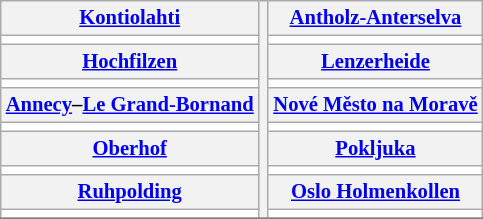<table class="wikitable plainrowheaders" style="background:#fff; font-size:86%; line-height:16px; border:grey solid 1px; border-collapse:collapse;">
<tr>
<th> <a href='#'>Kontiolahti</a></th>
<th rowspan="10"><br></th>
<th> <a href='#'>Antholz-Anterselva</a></th>
</tr>
<tr>
<td align=center></td>
<td align=center></td>
</tr>
<tr>
<th> <a href='#'>Hochfilzen</a></th>
<th> <a href='#'>Lenzerheide</a></th>
</tr>
<tr>
<td align=center></td>
<td align=center></td>
</tr>
<tr>
<th> <a href='#'>Annecy</a>–<a href='#'>Le Grand-Bornand</a></th>
<th> <a href='#'>Nové Město na Moravě</a></th>
</tr>
<tr>
<td align=center></td>
<td align=center></td>
</tr>
<tr>
<th> <a href='#'>Oberhof</a></th>
<th> <a href='#'>Pokljuka</a></th>
</tr>
<tr>
<td align=center></td>
<td align=center></td>
</tr>
<tr>
<th> <a href='#'>Ruhpolding</a></th>
<th> <a href='#'>Oslo Holmenkollen</a></th>
</tr>
<tr>
<td align=center></td>
<td align=center></td>
</tr>
<tr>
</tr>
</table>
